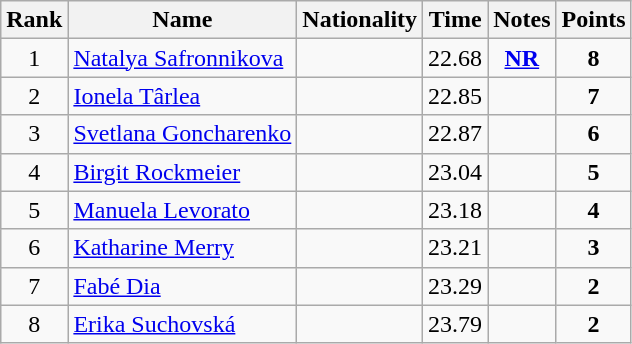<table class="wikitable sortable" style="text-align:center">
<tr>
<th>Rank</th>
<th>Name</th>
<th>Nationality</th>
<th>Time</th>
<th>Notes</th>
<th>Points</th>
</tr>
<tr>
<td>1</td>
<td align=left><a href='#'>Natalya Safronnikova</a></td>
<td align=left></td>
<td>22.68</td>
<td><strong><a href='#'>NR</a></strong></td>
<td><strong>8</strong></td>
</tr>
<tr>
<td>2</td>
<td align=left><a href='#'>Ionela Târlea</a></td>
<td align=left></td>
<td>22.85</td>
<td></td>
<td><strong>7</strong></td>
</tr>
<tr>
<td>3</td>
<td align=left><a href='#'>Svetlana Goncharenko</a></td>
<td align=left></td>
<td>22.87</td>
<td></td>
<td><strong>6</strong></td>
</tr>
<tr>
<td>4</td>
<td align=left><a href='#'>Birgit Rockmeier</a></td>
<td align=left></td>
<td>23.04</td>
<td></td>
<td><strong>5</strong></td>
</tr>
<tr>
<td>5</td>
<td align=left><a href='#'>Manuela Levorato</a></td>
<td align=left></td>
<td>23.18</td>
<td></td>
<td><strong>4</strong></td>
</tr>
<tr>
<td>6</td>
<td align=left><a href='#'>Katharine Merry</a></td>
<td align=left></td>
<td>23.21</td>
<td></td>
<td><strong>3</strong></td>
</tr>
<tr>
<td>7</td>
<td align=left><a href='#'>Fabé Dia</a></td>
<td align=left></td>
<td>23.29</td>
<td></td>
<td><strong>2</strong></td>
</tr>
<tr>
<td>8</td>
<td align=left><a href='#'>Erika Suchovská</a></td>
<td align=left></td>
<td>23.79</td>
<td></td>
<td><strong>2</strong></td>
</tr>
</table>
